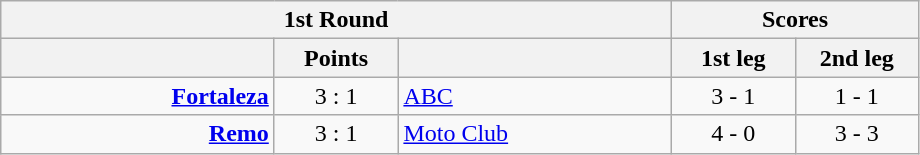<table class="wikitable" style="text-align:center;">
<tr>
<th colspan=3>1st Round</th>
<th colspan=3>Scores</th>
</tr>
<tr>
<th width="175"></th>
<th width="75">Points</th>
<th width="175"></th>
<th width="75">1st leg</th>
<th width="75">2nd leg</th>
</tr>
<tr>
<td align=right><strong><a href='#'>Fortaleza</a></strong></td>
<td>3 : 1</td>
<td align=left><a href='#'>ABC</a></td>
<td>3 - 1</td>
<td>1 - 1</td>
</tr>
<tr>
<td align=right><strong><a href='#'>Remo</a></strong></td>
<td>3 : 1</td>
<td align=left><a href='#'>Moto Club</a></td>
<td>4 - 0</td>
<td>3 - 3</td>
</tr>
</table>
